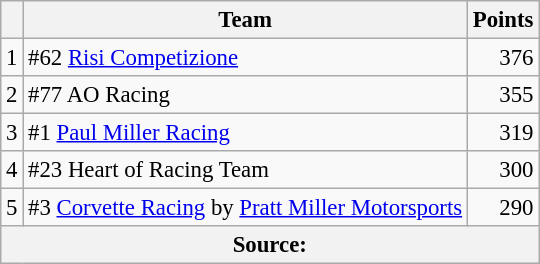<table class="wikitable" style="font-size: 95%;">
<tr>
<th scope="col"></th>
<th scope="col">Team</th>
<th scope="col">Points</th>
</tr>
<tr>
<td align=center>1</td>
<td> #62 <a href='#'>Risi Competizione</a></td>
<td align=right>376</td>
</tr>
<tr>
<td align=center>2</td>
<td> #77 AO Racing</td>
<td align=right>355</td>
</tr>
<tr>
<td align=center>3</td>
<td> #1 <a href='#'>Paul Miller Racing</a></td>
<td align=right>319</td>
</tr>
<tr>
<td align=center>4</td>
<td> #23 Heart of Racing Team</td>
<td align=right>300</td>
</tr>
<tr>
<td align=center>5</td>
<td> #3 <a href='#'>Corvette Racing</a> by <a href='#'>Pratt Miller Motorsports</a></td>
<td align=right>290</td>
</tr>
<tr>
<th colspan=5>Source:</th>
</tr>
</table>
